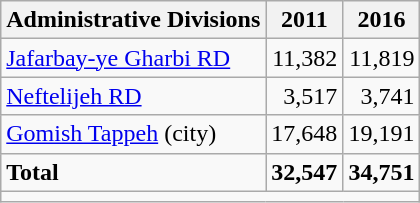<table class="wikitable">
<tr>
<th>Administrative Divisions</th>
<th>2011</th>
<th>2016</th>
</tr>
<tr>
<td><a href='#'>Jafarbay-ye Gharbi RD</a></td>
<td style="text-align: right;">11,382</td>
<td style="text-align: right;">11,819</td>
</tr>
<tr>
<td><a href='#'>Neftelijeh RD</a></td>
<td style="text-align: right;">3,517</td>
<td style="text-align: right;">3,741</td>
</tr>
<tr>
<td><a href='#'>Gomish Tappeh</a> (city)</td>
<td style="text-align: right;">17,648</td>
<td style="text-align: right;">19,191</td>
</tr>
<tr>
<td><strong>Total</strong></td>
<td style="text-align: right;"><strong>32,547</strong></td>
<td style="text-align: right;"><strong>34,751</strong></td>
</tr>
<tr>
<td colspan=3></td>
</tr>
</table>
